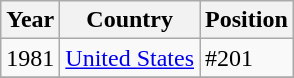<table class="wikitable">
<tr>
<th>Year</th>
<th>Country</th>
<th>Position</th>
</tr>
<tr>
<td rowspan="1">1981</td>
<td><a href='#'>United States</a></td>
<td>#201</td>
</tr>
<tr>
</tr>
</table>
